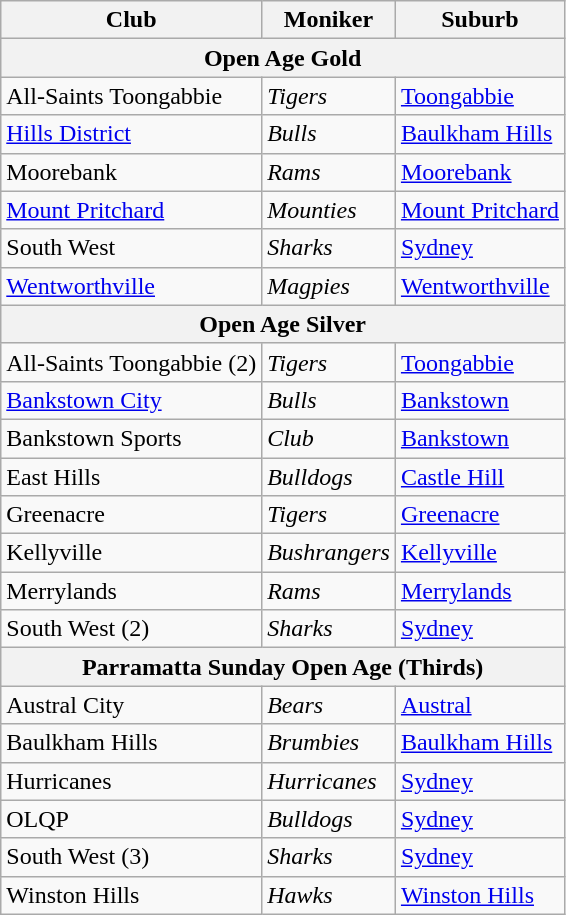<table class="wikitable">
<tr>
<th>Club</th>
<th>Moniker</th>
<th>Suburb</th>
</tr>
<tr>
<th colspan="3">Open Age Gold</th>
</tr>
<tr>
<td> All-Saints Toongabbie</td>
<td><em>Tigers</em></td>
<td><a href='#'>Toongabbie</a></td>
</tr>
<tr>
<td> <a href='#'>Hills District</a></td>
<td><em>Bulls</em></td>
<td><a href='#'>Baulkham Hills</a></td>
</tr>
<tr>
<td> Moorebank</td>
<td><em>Rams</em></td>
<td><a href='#'>Moorebank</a></td>
</tr>
<tr>
<td> <a href='#'>Mount Pritchard</a></td>
<td><em>Mounties</em></td>
<td><a href='#'>Mount Pritchard</a></td>
</tr>
<tr>
<td> South West</td>
<td><em>Sharks</em></td>
<td><a href='#'>Sydney</a></td>
</tr>
<tr>
<td> <a href='#'>Wentworthville</a></td>
<td><em>Magpies</em></td>
<td><a href='#'>Wentworthville</a></td>
</tr>
<tr>
<th colspan="3">Open Age Silver</th>
</tr>
<tr>
<td> All-Saints Toongabbie (2)</td>
<td><em>Tigers</em></td>
<td><a href='#'>Toongabbie</a></td>
</tr>
<tr>
<td> <a href='#'>Bankstown City</a></td>
<td><em>Bulls</em></td>
<td><a href='#'>Bankstown</a></td>
</tr>
<tr>
<td> Bankstown Sports</td>
<td><em>Club</em></td>
<td><a href='#'>Bankstown</a></td>
</tr>
<tr>
<td> East Hills</td>
<td><em>Bulldogs</em></td>
<td><a href='#'>Castle Hill</a></td>
</tr>
<tr>
<td> Greenacre</td>
<td><em>Tigers</em></td>
<td><a href='#'>Greenacre</a></td>
</tr>
<tr>
<td> Kellyville</td>
<td><em>Bushrangers</em></td>
<td><a href='#'>Kellyville</a></td>
</tr>
<tr>
<td> Merrylands</td>
<td><em>Rams</em></td>
<td><a href='#'>Merrylands</a></td>
</tr>
<tr>
<td> South West (2)</td>
<td><em>Sharks</em></td>
<td><a href='#'>Sydney</a></td>
</tr>
<tr>
<th colspan="3">Parramatta Sunday Open Age (Thirds)</th>
</tr>
<tr>
<td> Austral City</td>
<td><em>Bears</em></td>
<td><a href='#'>Austral</a></td>
</tr>
<tr>
<td> Baulkham Hills</td>
<td><em>Brumbies</em></td>
<td><a href='#'>Baulkham Hills</a></td>
</tr>
<tr>
<td> Hurricanes</td>
<td><em>Hurricanes</em></td>
<td><a href='#'>Sydney</a></td>
</tr>
<tr>
<td> OLQP</td>
<td><em>Bulldogs</em></td>
<td><a href='#'>Sydney</a></td>
</tr>
<tr>
<td> South West (3)</td>
<td><em>Sharks</em></td>
<td><a href='#'>Sydney</a></td>
</tr>
<tr>
<td> Winston Hills</td>
<td><em>Hawks</em></td>
<td><a href='#'>Winston Hills</a></td>
</tr>
</table>
